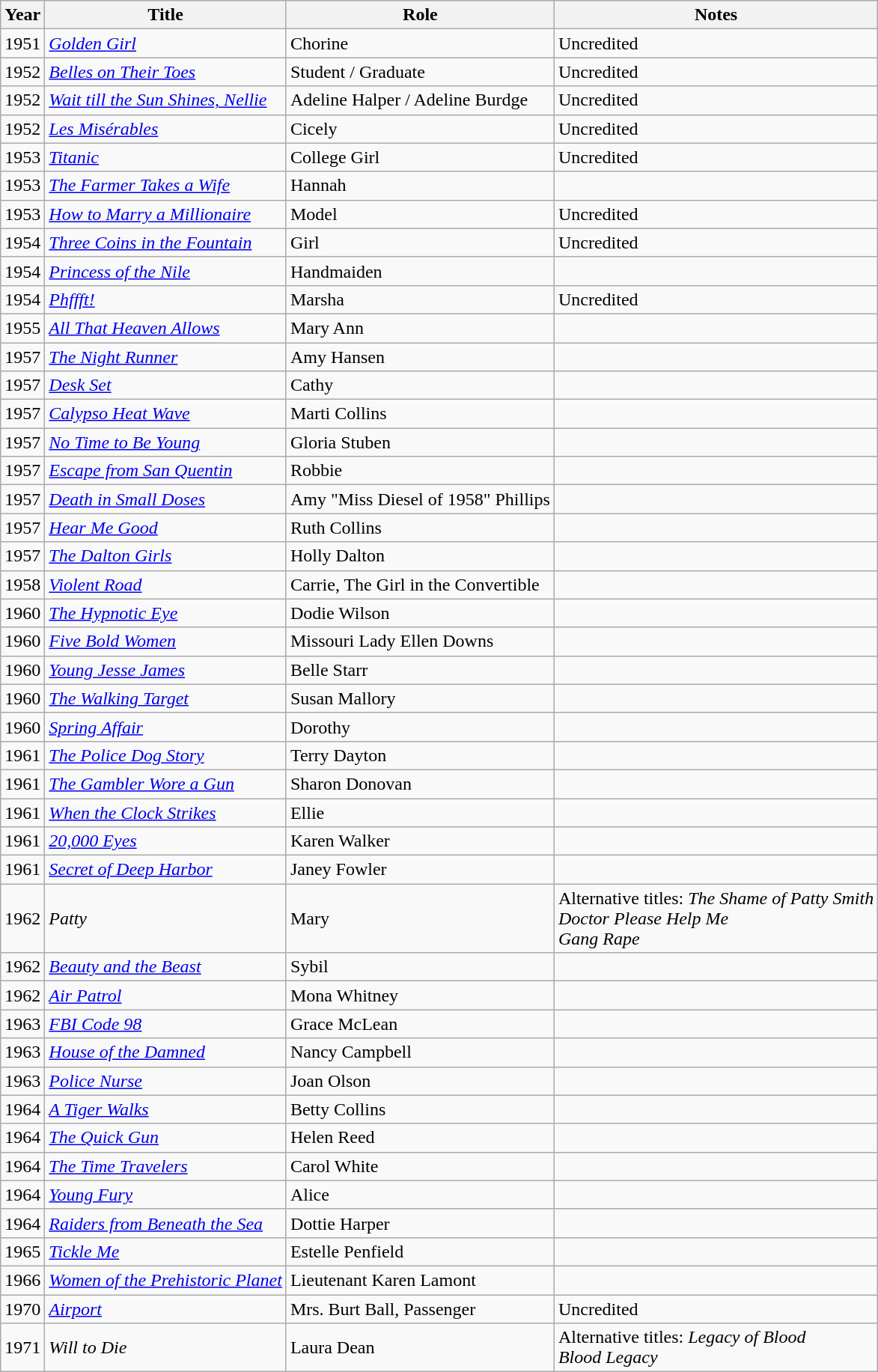<table class="wikitable sortable">
<tr>
<th>Year</th>
<th>Title</th>
<th>Role</th>
<th class="unsortable">Notes</th>
</tr>
<tr>
<td>1951</td>
<td><em><a href='#'>Golden Girl</a></em></td>
<td>Chorine</td>
<td>Uncredited</td>
</tr>
<tr>
<td>1952</td>
<td><em><a href='#'>Belles on Their Toes</a></em></td>
<td>Student / Graduate</td>
<td>Uncredited</td>
</tr>
<tr>
<td>1952</td>
<td><em><a href='#'>Wait till the Sun Shines, Nellie</a></em></td>
<td>Adeline Halper / Adeline Burdge</td>
<td>Uncredited</td>
</tr>
<tr>
<td>1952</td>
<td><em><a href='#'>Les Misérables</a></em></td>
<td>Cicely</td>
<td>Uncredited</td>
</tr>
<tr>
<td>1953</td>
<td><em><a href='#'>Titanic</a></em></td>
<td>College Girl</td>
<td>Uncredited</td>
</tr>
<tr>
<td>1953</td>
<td><em><a href='#'>The Farmer Takes a Wife</a></em></td>
<td>Hannah</td>
<td></td>
</tr>
<tr>
<td>1953</td>
<td><em><a href='#'>How to Marry a Millionaire</a></em></td>
<td>Model</td>
<td>Uncredited</td>
</tr>
<tr>
<td>1954</td>
<td><em><a href='#'>Three Coins in the Fountain</a></em></td>
<td>Girl</td>
<td>Uncredited</td>
</tr>
<tr>
<td>1954</td>
<td><em><a href='#'>Princess of the Nile</a></em></td>
<td>Handmaiden</td>
<td></td>
</tr>
<tr>
<td>1954</td>
<td><em><a href='#'>Phffft!</a></em></td>
<td>Marsha</td>
<td>Uncredited</td>
</tr>
<tr>
<td>1955</td>
<td><em><a href='#'>All That Heaven Allows</a></em></td>
<td>Mary Ann</td>
<td></td>
</tr>
<tr>
<td>1957</td>
<td><em><a href='#'>The Night Runner</a></em></td>
<td>Amy Hansen</td>
<td></td>
</tr>
<tr>
<td>1957</td>
<td><em><a href='#'>Desk Set</a></em></td>
<td>Cathy</td>
<td></td>
</tr>
<tr>
<td>1957</td>
<td><em><a href='#'>Calypso Heat Wave</a></em></td>
<td>Marti Collins</td>
<td></td>
</tr>
<tr>
<td>1957</td>
<td><em><a href='#'>No Time to Be Young</a></em></td>
<td>Gloria Stuben</td>
<td></td>
</tr>
<tr>
<td>1957</td>
<td><em><a href='#'>Escape from San Quentin</a></em></td>
<td>Robbie</td>
<td></td>
</tr>
<tr>
<td>1957</td>
<td><em><a href='#'>Death in Small Doses</a></em></td>
<td>Amy "Miss Diesel of 1958" Phillips</td>
<td></td>
</tr>
<tr>
<td>1957</td>
<td><em><a href='#'>Hear Me Good</a></em></td>
<td>Ruth Collins</td>
<td></td>
</tr>
<tr>
<td>1957</td>
<td><em><a href='#'>The Dalton Girls</a></em></td>
<td>Holly Dalton</td>
<td></td>
</tr>
<tr>
<td>1958</td>
<td><em><a href='#'>Violent Road</a></em></td>
<td>Carrie, The Girl in the Convertible</td>
<td></td>
</tr>
<tr>
<td>1960</td>
<td><em><a href='#'>The Hypnotic Eye</a></em></td>
<td>Dodie Wilson</td>
<td></td>
</tr>
<tr>
<td>1960</td>
<td><em><a href='#'>Five Bold Women</a></em></td>
<td>Missouri Lady Ellen Downs</td>
<td></td>
</tr>
<tr>
<td>1960</td>
<td><em><a href='#'>Young Jesse James</a></em></td>
<td>Belle Starr</td>
<td></td>
</tr>
<tr>
<td>1960</td>
<td><em><a href='#'>The Walking Target</a></em></td>
<td>Susan Mallory</td>
<td></td>
</tr>
<tr>
<td>1960</td>
<td><em><a href='#'>Spring Affair</a></em></td>
<td>Dorothy</td>
<td></td>
</tr>
<tr>
<td>1961</td>
<td><em><a href='#'>The Police Dog Story</a></em></td>
<td>Terry Dayton</td>
<td></td>
</tr>
<tr>
<td>1961</td>
<td><em><a href='#'>The Gambler Wore a Gun</a></em></td>
<td>Sharon Donovan</td>
<td></td>
</tr>
<tr>
<td>1961</td>
<td><em><a href='#'>When the Clock Strikes</a></em></td>
<td>Ellie</td>
<td></td>
</tr>
<tr>
<td>1961</td>
<td><em><a href='#'>20,000 Eyes</a></em></td>
<td>Karen Walker</td>
<td></td>
</tr>
<tr>
<td>1961</td>
<td><em><a href='#'>Secret of Deep Harbor</a></em></td>
<td>Janey Fowler</td>
<td></td>
</tr>
<tr>
<td>1962</td>
<td><em>Patty</em></td>
<td>Mary</td>
<td>Alternative titles: <em>The Shame of Patty Smith</em><br><em>Doctor Please Help Me</em><br><em>Gang Rape</em></td>
</tr>
<tr>
<td>1962</td>
<td><em><a href='#'>Beauty and the Beast</a></em></td>
<td>Sybil</td>
<td></td>
</tr>
<tr>
<td>1962</td>
<td><em><a href='#'>Air Patrol</a></em></td>
<td>Mona Whitney</td>
<td></td>
</tr>
<tr>
<td>1963</td>
<td><em><a href='#'>FBI Code 98</a></em></td>
<td>Grace McLean</td>
<td></td>
</tr>
<tr>
<td>1963</td>
<td><em><a href='#'>House of the Damned</a></em></td>
<td>Nancy Campbell</td>
<td></td>
</tr>
<tr>
<td>1963</td>
<td><em><a href='#'>Police Nurse</a></em></td>
<td>Joan Olson</td>
<td></td>
</tr>
<tr>
<td>1964</td>
<td><em><a href='#'>A Tiger Walks</a></em></td>
<td>Betty Collins</td>
<td></td>
</tr>
<tr>
<td>1964</td>
<td><em><a href='#'>The Quick Gun</a></em></td>
<td>Helen Reed</td>
<td></td>
</tr>
<tr>
<td>1964</td>
<td><em><a href='#'>The Time Travelers</a></em></td>
<td>Carol White</td>
<td></td>
</tr>
<tr>
<td>1964</td>
<td><em><a href='#'>Young Fury</a></em></td>
<td>Alice</td>
<td></td>
</tr>
<tr>
<td>1964</td>
<td><em><a href='#'>Raiders from Beneath the Sea</a></em></td>
<td>Dottie Harper</td>
<td></td>
</tr>
<tr>
<td>1965</td>
<td><em><a href='#'>Tickle Me</a></em></td>
<td>Estelle Penfield</td>
<td></td>
</tr>
<tr>
<td>1966</td>
<td><em><a href='#'>Women of the Prehistoric Planet</a></em></td>
<td>Lieutenant Karen Lamont</td>
<td></td>
</tr>
<tr>
<td>1970</td>
<td><em><a href='#'>Airport</a></em></td>
<td>Mrs. Burt Ball, Passenger</td>
<td>Uncredited</td>
</tr>
<tr>
<td>1971</td>
<td><em>Will to Die</em></td>
<td>Laura Dean</td>
<td>Alternative titles: <em>Legacy of Blood</em><br><em>Blood Legacy</em></td>
</tr>
</table>
